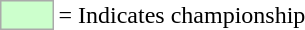<table>
<tr>
<td style="background-color:#CCFFCC; border:1px solid #aaaaaa; width:2em;"></td>
<td>= Indicates championship</td>
</tr>
</table>
